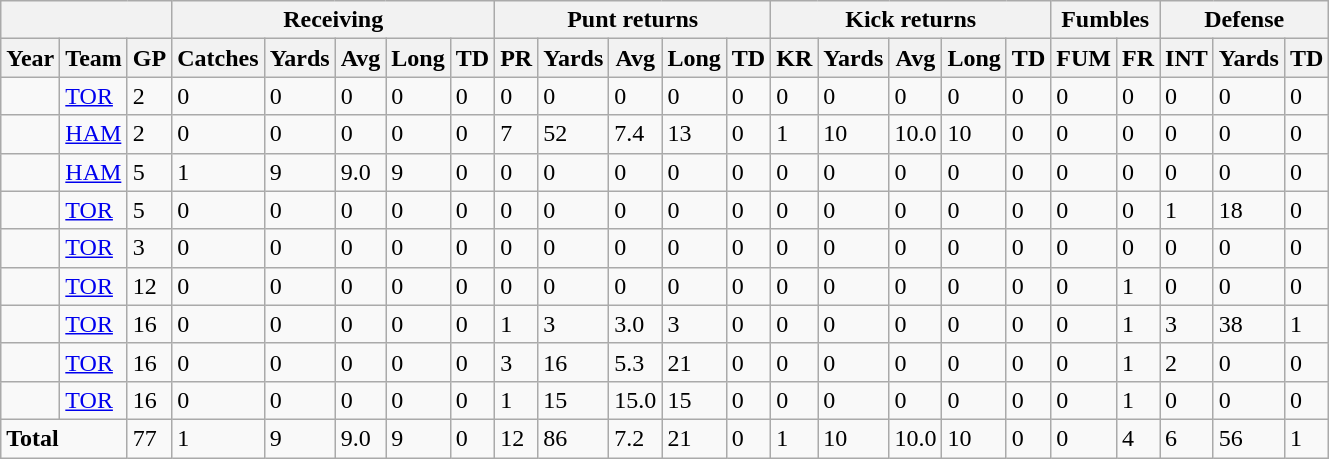<table class="wikitable">
<tr>
<th colspan=3></th>
<th colspan=5>Receiving</th>
<th colspan=5>Punt returns</th>
<th colspan=5>Kick returns</th>
<th colspan=2>Fumbles</th>
<th colspan=3>Defense</th>
</tr>
<tr>
<th>Year</th>
<th>Team</th>
<th>GP</th>
<th>Catches</th>
<th>Yards</th>
<th>Avg</th>
<th>Long</th>
<th>TD</th>
<th>PR</th>
<th>Yards</th>
<th>Avg</th>
<th>Long</th>
<th>TD</th>
<th>KR</th>
<th>Yards</th>
<th>Avg</th>
<th>Long</th>
<th>TD</th>
<th>FUM</th>
<th>FR</th>
<th>INT</th>
<th>Yards</th>
<th>TD</th>
</tr>
<tr>
<td></td>
<td><a href='#'>TOR</a></td>
<td>2</td>
<td>0</td>
<td>0</td>
<td>0</td>
<td>0</td>
<td>0</td>
<td>0</td>
<td>0</td>
<td>0</td>
<td>0</td>
<td>0</td>
<td>0</td>
<td>0</td>
<td>0</td>
<td>0</td>
<td>0</td>
<td>0</td>
<td>0</td>
<td>0</td>
<td>0</td>
<td>0</td>
</tr>
<tr>
<td></td>
<td><a href='#'>HAM</a></td>
<td>2</td>
<td>0</td>
<td>0</td>
<td>0</td>
<td>0</td>
<td>0</td>
<td>7</td>
<td>52</td>
<td>7.4</td>
<td>13</td>
<td>0</td>
<td>1</td>
<td>10</td>
<td>10.0</td>
<td>10</td>
<td>0</td>
<td>0</td>
<td>0</td>
<td>0</td>
<td>0</td>
<td>0</td>
</tr>
<tr>
<td></td>
<td><a href='#'>HAM</a></td>
<td>5</td>
<td>1</td>
<td>9</td>
<td>9.0</td>
<td>9</td>
<td>0</td>
<td>0</td>
<td>0</td>
<td>0</td>
<td>0</td>
<td>0</td>
<td>0</td>
<td>0</td>
<td>0</td>
<td>0</td>
<td>0</td>
<td>0</td>
<td>0</td>
<td>0</td>
<td>0</td>
<td>0</td>
</tr>
<tr>
<td></td>
<td><a href='#'>TOR</a></td>
<td>5</td>
<td>0</td>
<td>0</td>
<td>0</td>
<td>0</td>
<td>0</td>
<td>0</td>
<td>0</td>
<td>0</td>
<td>0</td>
<td>0</td>
<td>0</td>
<td>0</td>
<td>0</td>
<td>0</td>
<td>0</td>
<td>0</td>
<td>0</td>
<td>1</td>
<td>18</td>
<td>0</td>
</tr>
<tr>
<td></td>
<td><a href='#'>TOR</a></td>
<td>3</td>
<td>0</td>
<td>0</td>
<td>0</td>
<td>0</td>
<td>0</td>
<td>0</td>
<td>0</td>
<td>0</td>
<td>0</td>
<td>0</td>
<td>0</td>
<td>0</td>
<td>0</td>
<td>0</td>
<td>0</td>
<td>0</td>
<td>0</td>
<td>0</td>
<td>0</td>
<td>0</td>
</tr>
<tr>
<td></td>
<td><a href='#'>TOR</a></td>
<td>12</td>
<td>0</td>
<td>0</td>
<td>0</td>
<td>0</td>
<td>0</td>
<td>0</td>
<td>0</td>
<td>0</td>
<td>0</td>
<td>0</td>
<td>0</td>
<td>0</td>
<td>0</td>
<td>0</td>
<td>0</td>
<td>0</td>
<td>1</td>
<td>0</td>
<td>0</td>
<td>0</td>
</tr>
<tr>
<td></td>
<td><a href='#'>TOR</a></td>
<td>16</td>
<td>0</td>
<td>0</td>
<td>0</td>
<td>0</td>
<td>0</td>
<td>1</td>
<td>3</td>
<td>3.0</td>
<td>3</td>
<td>0</td>
<td>0</td>
<td>0</td>
<td>0</td>
<td>0</td>
<td>0</td>
<td>0</td>
<td>1</td>
<td>3</td>
<td>38</td>
<td>1</td>
</tr>
<tr>
<td></td>
<td><a href='#'>TOR</a></td>
<td>16</td>
<td>0</td>
<td>0</td>
<td>0</td>
<td>0</td>
<td>0</td>
<td>3</td>
<td>16</td>
<td>5.3</td>
<td>21</td>
<td>0</td>
<td>0</td>
<td>0</td>
<td>0</td>
<td>0</td>
<td>0</td>
<td>0</td>
<td>1</td>
<td>2</td>
<td>0</td>
<td>0</td>
</tr>
<tr>
<td></td>
<td><a href='#'>TOR</a></td>
<td>16</td>
<td>0</td>
<td>0</td>
<td>0</td>
<td>0</td>
<td>0</td>
<td>1</td>
<td>15</td>
<td>15.0</td>
<td>15</td>
<td>0</td>
<td>0</td>
<td>0</td>
<td>0</td>
<td>0</td>
<td>0</td>
<td>0</td>
<td>1</td>
<td>0</td>
<td>0</td>
<td>0</td>
</tr>
<tr>
<td colspan=2><strong>Total</strong></td>
<td>77</td>
<td>1</td>
<td>9</td>
<td>9.0</td>
<td>9</td>
<td>0</td>
<td>12</td>
<td>86</td>
<td>7.2</td>
<td>21</td>
<td>0</td>
<td>1</td>
<td>10</td>
<td>10.0</td>
<td>10</td>
<td>0</td>
<td>0</td>
<td>4</td>
<td>6</td>
<td>56</td>
<td>1</td>
</tr>
</table>
